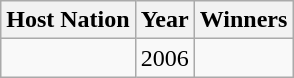<table class="wikitable">
<tr>
<th>Host Nation</th>
<th>Year</th>
<th>Winners</th>
</tr>
<tr>
<td></td>
<td>2006</td>
<td></td>
</tr>
</table>
